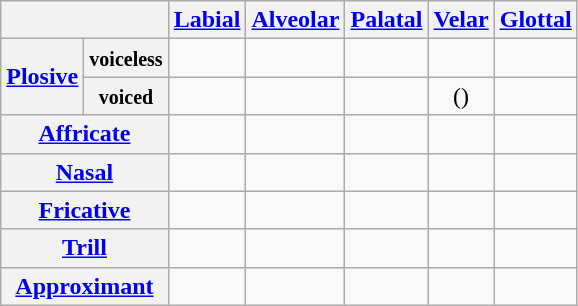<table class="wikitable" style=text-align:center>
<tr>
<th colspan="2"></th>
<th><a href='#'>Labial</a></th>
<th><a href='#'>Alveolar</a></th>
<th><a href='#'>Palatal</a></th>
<th><a href='#'>Velar</a></th>
<th><a href='#'>Glottal</a></th>
</tr>
<tr align="center">
<th rowspan="2"><a href='#'>Plosive</a></th>
<th><small>voiceless</small></th>
<td></td>
<td></td>
<td></td>
<td></td>
<td></td>
</tr>
<tr align="center">
<th><small>voiced</small></th>
<td></td>
<td></td>
<td></td>
<td>()</td>
<td></td>
</tr>
<tr align="center">
<th colspan="2"><a href='#'>Affricate</a></th>
<td></td>
<td></td>
<td></td>
<td></td>
<td></td>
</tr>
<tr align="center">
<th colspan="2"><a href='#'>Nasal</a></th>
<td></td>
<td></td>
<td></td>
<td></td>
<td></td>
</tr>
<tr align="center">
<th colspan="2"><a href='#'>Fricative</a></th>
<td></td>
<td></td>
<td></td>
<td></td>
<td></td>
</tr>
<tr align="center">
<th colspan="2"><a href='#'>Trill</a></th>
<td></td>
<td></td>
<td></td>
<td></td>
<td></td>
</tr>
<tr align="center">
<th colspan="2"><a href='#'>Approximant</a></th>
<td></td>
<td></td>
<td></td>
<td></td>
<td></td>
</tr>
</table>
